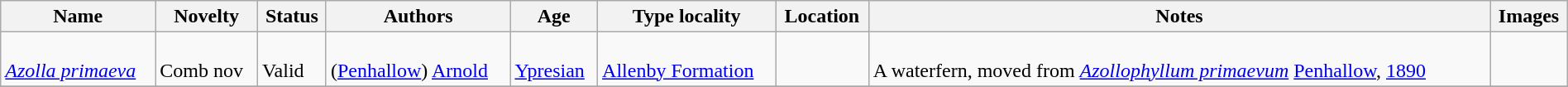<table class="wikitable sortable" align="center" width="100%">
<tr>
<th>Name</th>
<th>Novelty</th>
<th>Status</th>
<th>Authors</th>
<th>Age</th>
<th>Type locality</th>
<th>Location</th>
<th>Notes</th>
<th>Images</th>
</tr>
<tr>
<td><br><em><a href='#'>Azolla primaeva</a></em></td>
<td><br>Comb nov</td>
<td><br>Valid</td>
<td><br>(<a href='#'>Penhallow</a>) <a href='#'>Arnold</a></td>
<td><br><a href='#'>Ypresian</a></td>
<td><br><a href='#'>Allenby Formation</a></td>
<td><br></td>
<td><br>A waterfern, moved from <em><a href='#'>Azollophyllum primaevum</a></em> <a href='#'>Penhallow</a>, <a href='#'>1890</a></td>
<td><br></td>
</tr>
<tr>
</tr>
</table>
